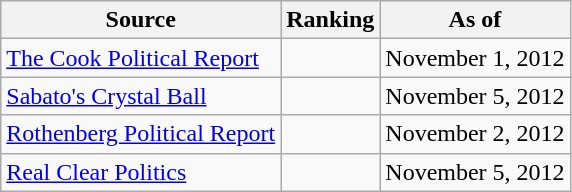<table class="wikitable" style="text-align:center">
<tr>
<th>Source</th>
<th>Ranking</th>
<th>As of</th>
</tr>
<tr>
<td align=left><a href='#'>The Cook Political Report</a></td>
<td></td>
<td>November 1, 2012</td>
</tr>
<tr>
<td align=left><a href='#'>Sabato's Crystal Ball</a></td>
<td></td>
<td>November 5, 2012</td>
</tr>
<tr>
<td align=left><a href='#'>Rothenberg Political Report</a></td>
<td></td>
<td>November 2, 2012</td>
</tr>
<tr>
<td align=left><a href='#'>Real Clear Politics</a></td>
<td></td>
<td>November 5, 2012</td>
</tr>
</table>
